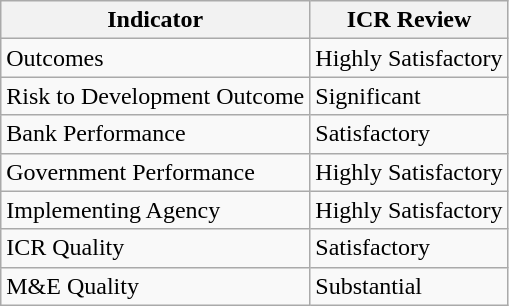<table class="wikitable">
<tr>
<th>Indicator</th>
<th>ICR Review</th>
</tr>
<tr>
<td>Outcomes</td>
<td>Highly Satisfactory</td>
</tr>
<tr>
<td>Risk to Development Outcome</td>
<td>Significant</td>
</tr>
<tr>
<td>Bank Performance</td>
<td>Satisfactory</td>
</tr>
<tr>
<td>Government Performance</td>
<td>Highly Satisfactory</td>
</tr>
<tr>
<td>Implementing Agency</td>
<td>Highly Satisfactory</td>
</tr>
<tr>
<td>ICR Quality</td>
<td>Satisfactory</td>
</tr>
<tr>
<td>M&E Quality</td>
<td>Substantial</td>
</tr>
</table>
